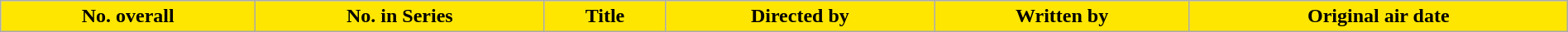<table class="wikitable plainrowheaders" width="100%">
<tr>
<th style="background-color: #FFE600;">No. overall</th>
<th style="background-color: #FFE600;">No. in Series</th>
<th style="background-color: #FFE600;">Title</th>
<th style="background-color: #FFE600;">Directed by</th>
<th style="background-color: #FFE600;">Written by</th>
<th style="background-color: #FFE600;">Original air date<br>











</th>
</tr>
</table>
